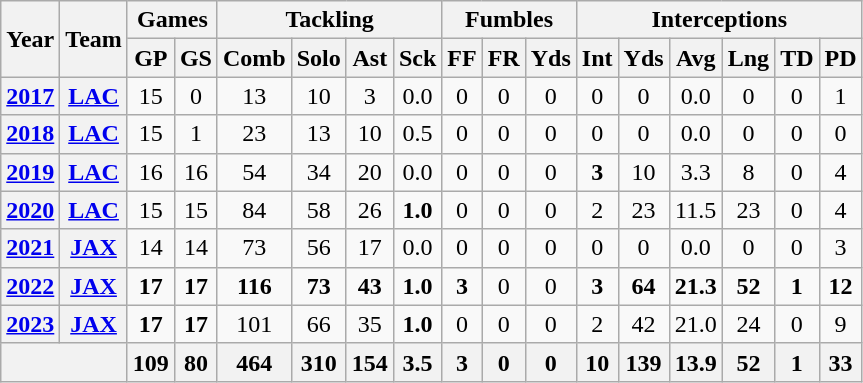<table class="wikitable"  style="text-align:center; width:45%;">
<tr>
<th rowspan="2">Year</th>
<th rowspan="2">Team</th>
<th colspan="2">Games</th>
<th colspan="4">Tackling</th>
<th colspan="3">Fumbles</th>
<th colspan="6">Interceptions</th>
</tr>
<tr>
<th>GP</th>
<th>GS</th>
<th>Comb</th>
<th>Solo</th>
<th>Ast</th>
<th>Sck</th>
<th>FF</th>
<th>FR</th>
<th>Yds</th>
<th>Int</th>
<th>Yds</th>
<th>Avg</th>
<th>Lng</th>
<th>TD</th>
<th>PD</th>
</tr>
<tr>
<th><a href='#'>2017</a></th>
<th><a href='#'>LAC</a></th>
<td>15</td>
<td>0</td>
<td>13</td>
<td>10</td>
<td>3</td>
<td>0.0</td>
<td>0</td>
<td>0</td>
<td>0</td>
<td>0</td>
<td>0</td>
<td>0.0</td>
<td>0</td>
<td>0</td>
<td>1</td>
</tr>
<tr>
<th><a href='#'>2018</a></th>
<th><a href='#'>LAC</a></th>
<td>15</td>
<td>1</td>
<td>23</td>
<td>13</td>
<td>10</td>
<td>0.5</td>
<td>0</td>
<td>0</td>
<td>0</td>
<td>0</td>
<td>0</td>
<td>0.0</td>
<td>0</td>
<td>0</td>
<td>0</td>
</tr>
<tr>
<th><a href='#'>2019</a></th>
<th><a href='#'>LAC</a></th>
<td>16</td>
<td>16</td>
<td>54</td>
<td>34</td>
<td>20</td>
<td>0.0</td>
<td>0</td>
<td>0</td>
<td>0</td>
<td><strong>3</strong></td>
<td>10</td>
<td>3.3</td>
<td>8</td>
<td>0</td>
<td>4</td>
</tr>
<tr>
<th><a href='#'>2020</a></th>
<th><a href='#'>LAC</a></th>
<td>15</td>
<td>15</td>
<td>84</td>
<td>58</td>
<td>26</td>
<td><strong>1.0</strong></td>
<td>0</td>
<td>0</td>
<td>0</td>
<td>2</td>
<td>23</td>
<td>11.5</td>
<td>23</td>
<td>0</td>
<td>4</td>
</tr>
<tr>
<th><a href='#'>2021</a></th>
<th><a href='#'>JAX</a></th>
<td>14</td>
<td>14</td>
<td>73</td>
<td>56</td>
<td>17</td>
<td>0.0</td>
<td>0</td>
<td>0</td>
<td>0</td>
<td>0</td>
<td>0</td>
<td>0.0</td>
<td>0</td>
<td>0</td>
<td>3</td>
</tr>
<tr>
<th><a href='#'>2022</a></th>
<th><a href='#'>JAX</a></th>
<td><strong>17</strong></td>
<td><strong>17</strong></td>
<td><strong>116</strong></td>
<td><strong>73</strong></td>
<td><strong>43</strong></td>
<td><strong>1.0</strong></td>
<td><strong>3</strong></td>
<td>0</td>
<td>0</td>
<td><strong>3</strong></td>
<td><strong>64</strong></td>
<td><strong>21.3</strong></td>
<td><strong>52</strong></td>
<td><strong>1</strong></td>
<td><strong>12</strong></td>
</tr>
<tr>
<th><a href='#'>2023</a></th>
<th><a href='#'>JAX</a></th>
<td><strong>17</strong></td>
<td><strong>17</strong></td>
<td>101</td>
<td>66</td>
<td>35</td>
<td><strong>1.0</strong></td>
<td>0</td>
<td>0</td>
<td>0</td>
<td>2</td>
<td>42</td>
<td>21.0</td>
<td>24</td>
<td>0</td>
<td>9</td>
</tr>
<tr>
<th colspan="2"></th>
<th>109</th>
<th>80</th>
<th>464</th>
<th>310</th>
<th>154</th>
<th>3.5</th>
<th>3</th>
<th>0</th>
<th>0</th>
<th>10</th>
<th>139</th>
<th>13.9</th>
<th>52</th>
<th>1</th>
<th>33</th>
</tr>
</table>
